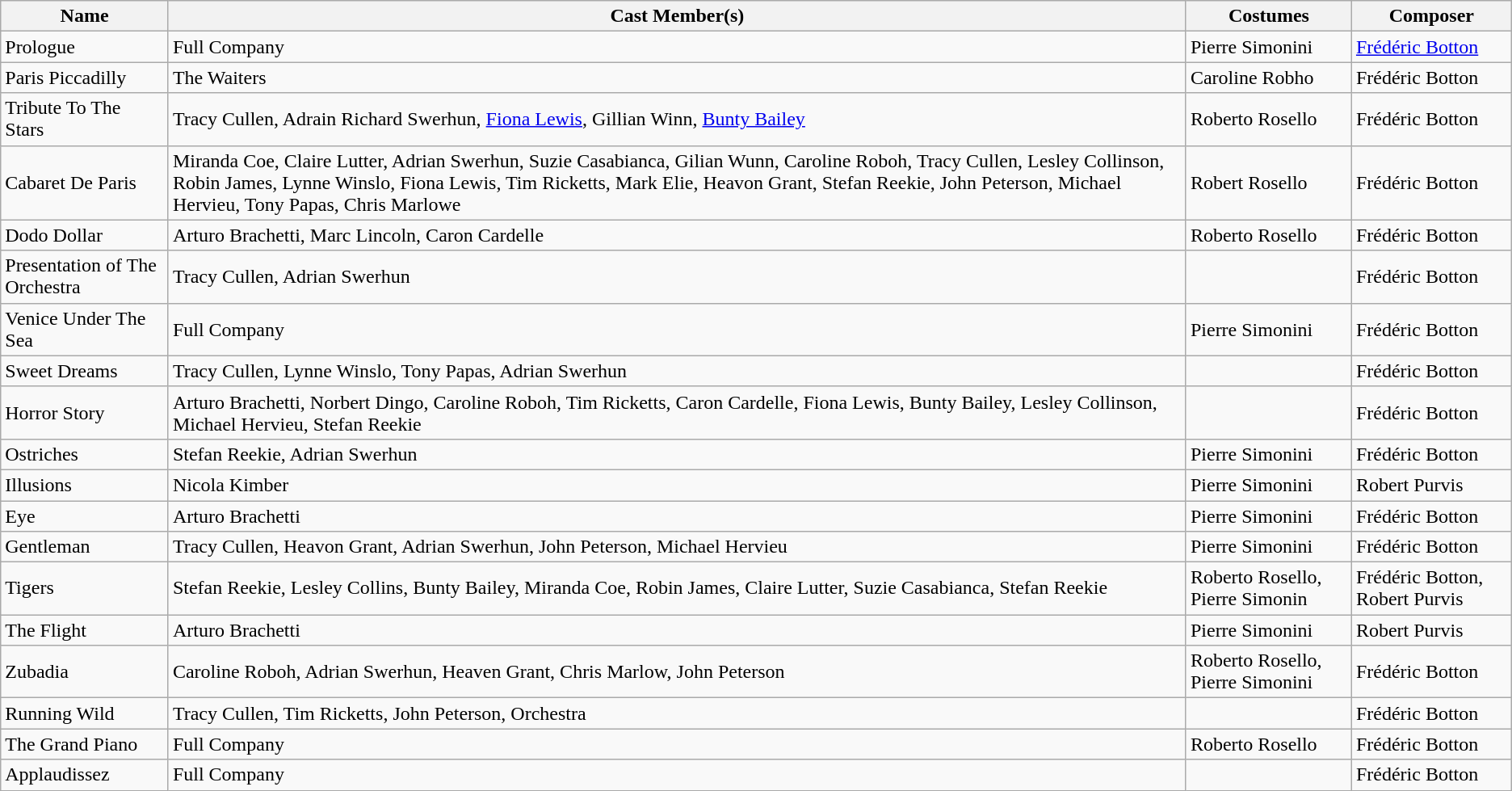<table class="wikitable">
<tr>
<th>Name</th>
<th>Cast Member(s)</th>
<th>Costumes</th>
<th>Composer</th>
</tr>
<tr>
<td>Prologue</td>
<td>Full Company</td>
<td>Pierre Simonini</td>
<td><a href='#'>Frédéric Botton</a></td>
</tr>
<tr>
<td>Paris Piccadilly</td>
<td>The Waiters</td>
<td>Caroline Robho</td>
<td>Frédéric Botton</td>
</tr>
<tr>
<td>Tribute To The Stars</td>
<td>Tracy Cullen, Adrain Richard Swerhun, <a href='#'>Fiona Lewis</a>, Gillian Winn, <a href='#'>Bunty Bailey</a></td>
<td>Roberto Rosello</td>
<td>Frédéric Botton</td>
</tr>
<tr>
<td>Cabaret De Paris</td>
<td>Miranda Coe, Claire Lutter, Adrian Swerhun, Suzie Casabianca, Gilian Wunn, Caroline Roboh, Tracy Cullen, Lesley Collinson, Robin James, Lynne Winslo, Fiona Lewis, Tim Ricketts, Mark Elie, Heavon Grant, Stefan Reekie, John Peterson, Michael Hervieu, Tony Papas, Chris Marlowe</td>
<td>Robert Rosello</td>
<td>Frédéric Botton</td>
</tr>
<tr>
<td>Dodo Dollar</td>
<td>Arturo Brachetti, Marc Lincoln, Caron Cardelle</td>
<td>Roberto Rosello</td>
<td>Frédéric Botton</td>
</tr>
<tr>
<td>Presentation of The Orchestra</td>
<td>Tracy Cullen, Adrian Swerhun</td>
<td></td>
<td>Frédéric Botton</td>
</tr>
<tr>
<td>Venice Under The Sea</td>
<td>Full Company</td>
<td>Pierre Simonini</td>
<td>Frédéric Botton</td>
</tr>
<tr>
<td>Sweet Dreams</td>
<td>Tracy Cullen, Lynne Winslo, Tony Papas, Adrian Swerhun</td>
<td></td>
<td>Frédéric Botton</td>
</tr>
<tr>
<td>Horror Story</td>
<td>Arturo Brachetti, Norbert Dingo, Caroline Roboh, Tim Ricketts, Caron Cardelle, Fiona Lewis, Bunty Bailey, Lesley Collinson, Michael Hervieu, Stefan Reekie</td>
<td></td>
<td>Frédéric Botton</td>
</tr>
<tr>
<td>Ostriches</td>
<td>Stefan Reekie, Adrian Swerhun</td>
<td>Pierre Simonini</td>
<td>Frédéric Botton</td>
</tr>
<tr>
<td>Illusions</td>
<td>Nicola Kimber</td>
<td>Pierre Simonini</td>
<td>Robert Purvis</td>
</tr>
<tr>
<td>Eye</td>
<td>Arturo Brachetti</td>
<td>Pierre Simonini</td>
<td>Frédéric Botton</td>
</tr>
<tr>
<td>Gentleman</td>
<td>Tracy Cullen, Heavon Grant, Adrian Swerhun, John Peterson, Michael Hervieu</td>
<td>Pierre Simonini</td>
<td>Frédéric Botton</td>
</tr>
<tr>
<td>Tigers</td>
<td>Stefan Reekie, Lesley Collins, Bunty Bailey, Miranda Coe, Robin James, Claire Lutter, Suzie Casabianca, Stefan Reekie</td>
<td>Roberto Rosello, Pierre Simonin</td>
<td>Frédéric Botton, Robert Purvis</td>
</tr>
<tr>
<td>The Flight</td>
<td>Arturo Brachetti</td>
<td>Pierre Simonini</td>
<td>Robert Purvis</td>
</tr>
<tr>
<td>Zubadia</td>
<td>Caroline Roboh, Adrian Swerhun, Heaven Grant, Chris Marlow, John Peterson</td>
<td>Roberto Rosello, Pierre Simonini</td>
<td>Frédéric Botton</td>
</tr>
<tr>
<td>Running Wild</td>
<td>Tracy Cullen, Tim Ricketts, John Peterson, Orchestra</td>
<td></td>
<td>Frédéric Botton</td>
</tr>
<tr>
<td>The Grand Piano</td>
<td>Full Company</td>
<td>Roberto Rosello</td>
<td>Frédéric Botton</td>
</tr>
<tr>
<td>Applaudissez</td>
<td>Full Company</td>
<td></td>
<td>Frédéric Botton</td>
</tr>
</table>
